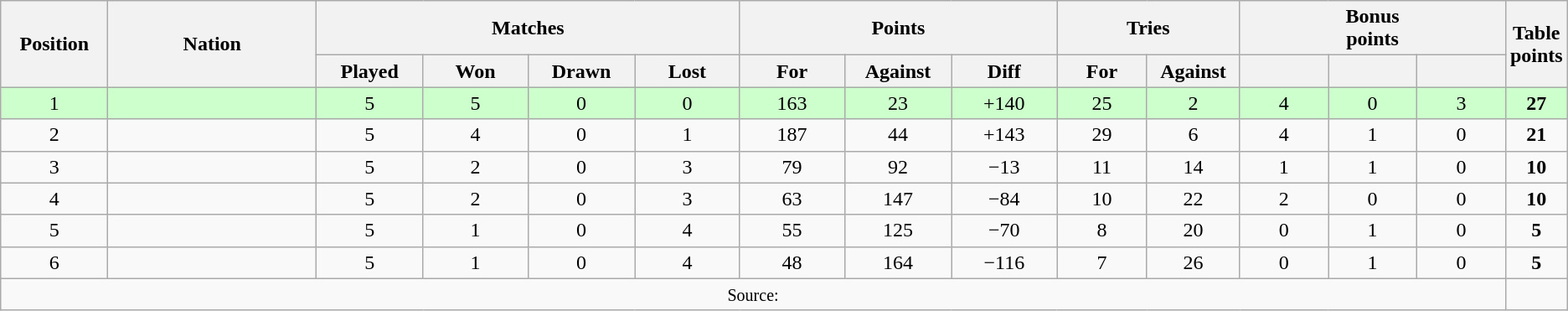<table class="wikitable" style="text-align:center">
<tr>
<th rowspan="2" style="width:7%">Position</th>
<th rowspan="2" style="width:14%">Nation</th>
<th colspan="4" style="width:28%">Matches</th>
<th colspan="3" style="width:21%">Points</th>
<th colspan="2" style="width:14%">Tries</th>
<th colspan="3" style="width:14%">Bonus<br>points</th>
<th rowspan="2" style="width:9%">Table<br>points</th>
</tr>
<tr>
<th style="width:7%">Played</th>
<th style="width:7%">Won</th>
<th style="width:7%">Drawn</th>
<th style="width:7%">Lost</th>
<th style="width:7%">For</th>
<th style="width:7%">Against</th>
<th style="width:7%">Diff</th>
<th style="width:6%">For</th>
<th style="width:6%">Against</th>
<th style="width:6%"></th>
<th style="width:6%"></th>
<th style="width:6%"></th>
</tr>
<tr bgcolor=#ccffcc>
<td>1</td>
<td align="left"></td>
<td>5</td>
<td>5</td>
<td>0</td>
<td>0</td>
<td>163</td>
<td>23</td>
<td>+140</td>
<td>25</td>
<td>2</td>
<td>4</td>
<td>0</td>
<td>3</td>
<td><strong>27</strong></td>
</tr>
<tr>
<td>2</td>
<td align="left"></td>
<td>5</td>
<td>4</td>
<td>0</td>
<td>1</td>
<td>187</td>
<td>44</td>
<td>+143</td>
<td>29</td>
<td>6</td>
<td>4</td>
<td>1</td>
<td>0</td>
<td><strong>21</strong></td>
</tr>
<tr>
<td>3</td>
<td align="left"></td>
<td>5</td>
<td>2</td>
<td>0</td>
<td>3</td>
<td>79</td>
<td>92</td>
<td>−13</td>
<td>11</td>
<td>14</td>
<td>1</td>
<td>1</td>
<td>0</td>
<td><strong>10</strong></td>
</tr>
<tr>
<td>4</td>
<td align="left"></td>
<td>5</td>
<td>2</td>
<td>0</td>
<td>3</td>
<td>63</td>
<td>147</td>
<td>−84</td>
<td>10</td>
<td>22</td>
<td>2</td>
<td>0</td>
<td>0</td>
<td><strong>10</strong></td>
</tr>
<tr>
<td>5</td>
<td align="left"></td>
<td>5</td>
<td>1</td>
<td>0</td>
<td>4</td>
<td>55</td>
<td>125</td>
<td>−70</td>
<td>8</td>
<td>20</td>
<td>0</td>
<td>1</td>
<td>0</td>
<td><strong>5</strong></td>
</tr>
<tr>
<td>6</td>
<td align="left"></td>
<td>5</td>
<td>1</td>
<td>0</td>
<td>4</td>
<td>48</td>
<td>164</td>
<td>−116</td>
<td>7</td>
<td>26</td>
<td>0</td>
<td>1</td>
<td>0</td>
<td><strong>5</strong></td>
</tr>
<tr>
<td colspan="14"><small>Source: </small></td>
</tr>
</table>
